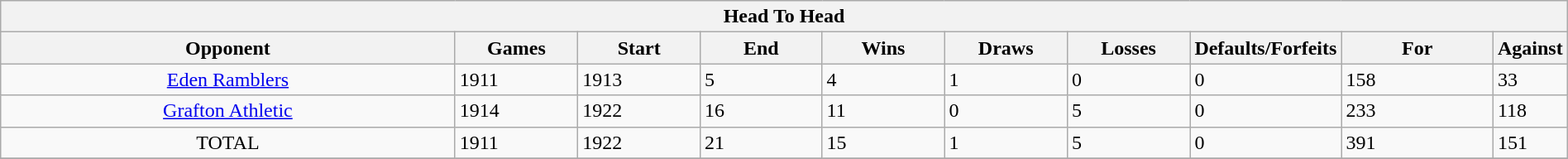<table class="wikitable collapsible sortable" style="text-align:left; font-size:100%; width:100%;">
<tr>
<th colspan="100%">Head To Head</th>
</tr>
<tr>
<th style="width:30%;">Opponent</th>
<th style="width:8%;">Games</th>
<th style="width:8%;">Start</th>
<th style="width:8%;">End</th>
<th style="width:8%;">Wins</th>
<th style="width:8%;">Draws</th>
<th style="width:8%;">Losses</th>
<th style="width:8%;">Defaults/Forfeits</th>
<th style="width:10%;">For</th>
<th style="width:10%;">Against<br></th>
</tr>
<tr>
<td style="text-align:center;"><a href='#'>Eden Ramblers</a></td>
<td>1911</td>
<td>1913</td>
<td>5</td>
<td>4</td>
<td>1</td>
<td>0</td>
<td>0</td>
<td>158</td>
<td>33</td>
</tr>
<tr>
<td style="text-align:center;"><a href='#'>Grafton Athletic</a></td>
<td>1914</td>
<td>1922</td>
<td>16</td>
<td>11</td>
<td>0</td>
<td>5</td>
<td>0</td>
<td>233</td>
<td>118</td>
</tr>
<tr>
<td style="text-align:center;">TOTAL</td>
<td>1911</td>
<td>1922</td>
<td>21</td>
<td>15</td>
<td>1</td>
<td>5</td>
<td>0</td>
<td>391</td>
<td>151</td>
</tr>
<tr>
</tr>
</table>
